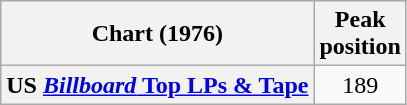<table class="wikitable plainrowheaders">
<tr>
<th>Chart (1976)</th>
<th>Peak<br>position</th>
</tr>
<tr>
<th scope="row">US <a href='#'><em>Billboard</em> Top LPs & Tape</a></th>
<td style="text-align:center;">189</td>
</tr>
</table>
